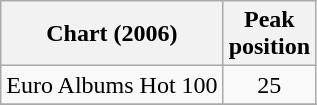<table class="wikitable sortable">
<tr>
<th>Chart (2006)</th>
<th>Peak<br>position</th>
</tr>
<tr>
<td>Euro Albums Hot 100</td>
<td style="text-align:center;">25</td>
</tr>
<tr>
</tr>
<tr>
</tr>
</table>
